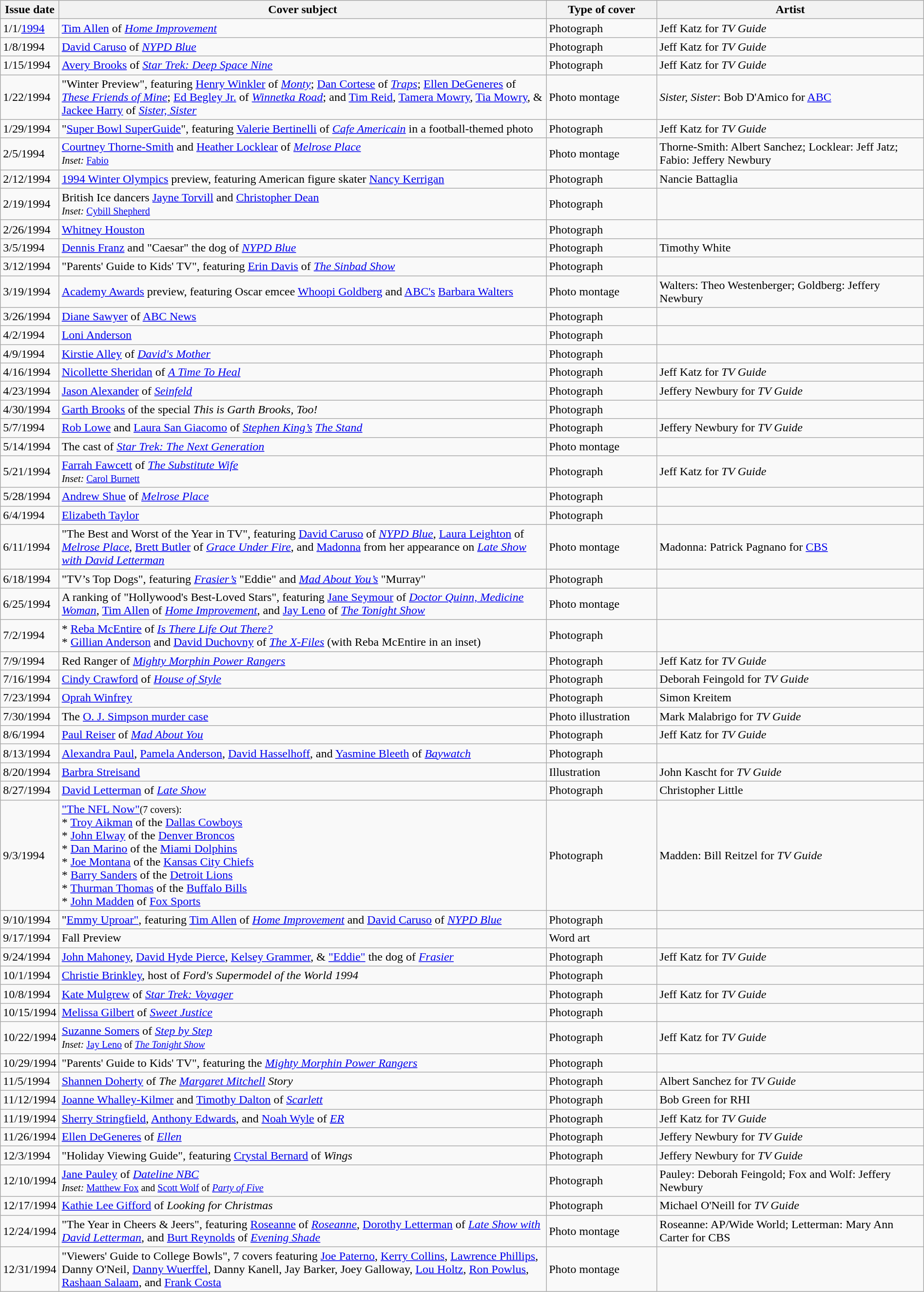<table class="wikitable sortable" width=100% style="font-size:100%;">
<tr>
<th width=6%>Issue date</th>
<th width=53%>Cover subject</th>
<th width=12%>Type of cover</th>
<th width=29%>Artist</th>
</tr>
<tr>
<td>1/1/<a href='#'>1994</a></td>
<td><a href='#'>Tim Allen</a> of <em><a href='#'>Home Improvement</a></em></td>
<td>Photograph</td>
<td>Jeff Katz for <em>TV Guide</em></td>
</tr>
<tr>
<td>1/8/1994</td>
<td><a href='#'>David Caruso</a> of <em><a href='#'>NYPD Blue</a></em></td>
<td>Photograph</td>
<td>Jeff Katz for <em>TV Guide</em></td>
</tr>
<tr>
<td>1/15/1994</td>
<td><a href='#'>Avery Brooks</a> of <em><a href='#'>Star Trek: Deep Space Nine</a></em></td>
<td>Photograph</td>
<td>Jeff Katz for <em>TV Guide</em></td>
</tr>
<tr>
<td>1/22/1994</td>
<td>"Winter Preview", featuring <a href='#'>Henry Winkler</a> of <em><a href='#'>Monty</a></em>; <a href='#'>Dan Cortese</a> of <em><a href='#'>Traps</a></em>; <a href='#'>Ellen DeGeneres</a> of <em><a href='#'>These Friends of Mine</a></em>; <a href='#'>Ed Begley Jr.</a> of <em><a href='#'>Winnetka Road</a></em>; and <a href='#'>Tim Reid</a>, <a href='#'>Tamera Mowry</a>, <a href='#'>Tia Mowry</a>, & <a href='#'>Jackee Harry</a> of <em><a href='#'>Sister, Sister</a></em></td>
<td>Photo montage</td>
<td><em>Sister, Sister</em>: Bob D'Amico for <a href='#'>ABC</a></td>
</tr>
<tr>
<td>1/29/1994</td>
<td>"<a href='#'>Super Bowl SuperGuide</a>", featuring <a href='#'>Valerie Bertinelli</a> of <em><a href='#'>Cafe Americain</a></em> in a football-themed photo</td>
<td>Photograph</td>
<td>Jeff Katz for <em>TV Guide</em></td>
</tr>
<tr>
<td>2/5/1994</td>
<td><a href='#'>Courtney Thorne-Smith</a> and <a href='#'>Heather Locklear</a> of <em><a href='#'>Melrose Place</a></em><br><small><em>Inset:</em> <a href='#'>Fabio</a></small></td>
<td>Photo montage</td>
<td>Thorne-Smith: Albert Sanchez; Locklear: Jeff Jatz; Fabio: Jeffery Newbury</td>
</tr>
<tr>
<td>2/12/1994</td>
<td><a href='#'>1994 Winter Olympics</a> preview, featuring American figure skater <a href='#'>Nancy Kerrigan</a></td>
<td>Photograph</td>
<td>Nancie Battaglia</td>
</tr>
<tr>
<td>2/19/1994</td>
<td>British Ice dancers <a href='#'>Jayne Torvill</a> and <a href='#'>Christopher Dean</a><br><small><em>Inset:</em> <a href='#'>Cybill Shepherd</a></small></td>
<td>Photograph</td>
<td></td>
</tr>
<tr>
<td>2/26/1994</td>
<td><a href='#'>Whitney Houston</a></td>
<td>Photograph</td>
<td></td>
</tr>
<tr>
<td>3/5/1994</td>
<td><a href='#'>Dennis Franz</a> and "Caesar" the dog of <em><a href='#'>NYPD Blue</a></em></td>
<td>Photograph</td>
<td>Timothy White</td>
</tr>
<tr>
<td>3/12/1994</td>
<td>"Parents' Guide to Kids' TV", featuring <a href='#'>Erin Davis</a> of <em><a href='#'>The Sinbad Show</a></em></td>
<td>Photograph</td>
<td></td>
</tr>
<tr>
<td>3/19/1994</td>
<td><a href='#'>Academy Awards</a> preview, featuring Oscar emcee <a href='#'>Whoopi Goldberg</a> and <a href='#'>ABC's</a> <a href='#'>Barbara Walters</a></td>
<td>Photo montage</td>
<td>Walters: Theo Westenberger; Goldberg: Jeffery Newbury</td>
</tr>
<tr>
<td>3/26/1994</td>
<td><a href='#'>Diane Sawyer</a> of <a href='#'>ABC News</a></td>
<td>Photograph</td>
<td></td>
</tr>
<tr>
<td>4/2/1994</td>
<td><a href='#'>Loni Anderson</a></td>
<td>Photograph</td>
<td></td>
</tr>
<tr>
<td>4/9/1994</td>
<td><a href='#'>Kirstie Alley</a> of <em><a href='#'>David's Mother</a></em></td>
<td>Photograph</td>
<td></td>
</tr>
<tr>
<td>4/16/1994</td>
<td><a href='#'>Nicollette Sheridan</a> of <em><a href='#'>A Time To Heal</a></em></td>
<td>Photograph</td>
<td>Jeff Katz for <em>TV Guide</em></td>
</tr>
<tr>
<td>4/23/1994</td>
<td><a href='#'>Jason Alexander</a> of <em><a href='#'>Seinfeld</a></em></td>
<td>Photograph</td>
<td>Jeffery Newbury for <em>TV Guide</em></td>
</tr>
<tr>
<td>4/30/1994</td>
<td><a href='#'>Garth Brooks</a> of the special <em>This is Garth Brooks, Too!</em></td>
<td>Photograph</td>
<td></td>
</tr>
<tr>
<td>5/7/1994</td>
<td><a href='#'>Rob Lowe</a> and <a href='#'>Laura San Giacomo</a> of <em><a href='#'>Stephen King’s</a> <a href='#'>The Stand</a></em></td>
<td>Photograph</td>
<td>Jeffery Newbury for <em>TV Guide</em></td>
</tr>
<tr>
<td>5/14/1994</td>
<td>The cast of <em><a href='#'>Star Trek: The Next Generation</a></em></td>
<td>Photo montage</td>
<td></td>
</tr>
<tr>
<td>5/21/1994</td>
<td><a href='#'>Farrah Fawcett</a> of <em><a href='#'>The Substitute Wife</a></em><br><small><em>Inset:</em> <a href='#'>Carol Burnett</a></small></td>
<td>Photograph</td>
<td>Jeff Katz for <em>TV Guide</em></td>
</tr>
<tr>
<td>5/28/1994</td>
<td><a href='#'>Andrew Shue</a> of <em><a href='#'>Melrose Place</a></em></td>
<td>Photograph</td>
<td></td>
</tr>
<tr>
<td>6/4/1994</td>
<td><a href='#'>Elizabeth Taylor</a></td>
<td>Photograph</td>
<td></td>
</tr>
<tr>
<td>6/11/1994</td>
<td>"The Best and Worst of the Year in TV", featuring <a href='#'>David Caruso</a> of <em><a href='#'>NYPD Blue</a></em>, <a href='#'>Laura Leighton</a> of <em><a href='#'>Melrose Place</a></em>, <a href='#'>Brett Butler</a> of <em><a href='#'>Grace Under Fire</a></em>, and <a href='#'>Madonna</a> from her appearance on <em><a href='#'>Late Show with David Letterman</a></em></td>
<td>Photo montage</td>
<td>Madonna: Patrick Pagnano for <a href='#'>CBS</a></td>
</tr>
<tr>
<td>6/18/1994</td>
<td>"TV’s Top Dogs", featuring <em><a href='#'> Frasier’s</a></em> "Eddie" and <em><a href='#'>Mad About You’s</a></em> "Murray"</td>
<td>Photograph</td>
<td></td>
</tr>
<tr>
<td>6/25/1994</td>
<td>A ranking of "Hollywood's Best-Loved Stars", featuring <a href='#'>Jane Seymour</a> of <em><a href='#'>Doctor Quinn, Medicine Woman</a></em>, <a href='#'>Tim Allen</a> of <em><a href='#'>Home Improvement</a></em>, and <a href='#'>Jay Leno</a> of <em><a href='#'>The Tonight Show</a></em></td>
<td>Photo montage</td>
<td></td>
</tr>
<tr>
<td>7/2/1994</td>
<td>* <a href='#'>Reba McEntire</a> of <em><a href='#'>Is There Life Out There?</a></em><br>* <a href='#'>Gillian Anderson</a> and <a href='#'>David Duchovny</a> of <em><a href='#'>The X-Files</a></em> (with Reba McEntire in an inset)</td>
<td>Photograph</td>
<td></td>
</tr>
<tr>
<td>7/9/1994</td>
<td>Red Ranger of <em><a href='#'>Mighty Morphin Power Rangers</a></em></td>
<td>Photograph</td>
<td>Jeff Katz for <em>TV Guide</em></td>
</tr>
<tr>
<td>7/16/1994</td>
<td><a href='#'>Cindy Crawford</a> of <em><a href='#'>House of Style</a></em></td>
<td>Photograph</td>
<td>Deborah Feingold for <em>TV Guide</em></td>
</tr>
<tr>
<td>7/23/1994</td>
<td><a href='#'>Oprah Winfrey</a></td>
<td>Photograph</td>
<td>Simon Kreitem</td>
</tr>
<tr>
<td>7/30/1994</td>
<td>The <a href='#'>O. J. Simpson murder case</a></td>
<td>Photo illustration</td>
<td>Mark Malabrigo for <em>TV Guide</em></td>
</tr>
<tr>
<td>8/6/1994</td>
<td><a href='#'>Paul Reiser</a> of <em><a href='#'>Mad About You</a></em></td>
<td>Photograph</td>
<td>Jeff Katz for <em>TV Guide</em></td>
</tr>
<tr>
<td>8/13/1994</td>
<td><a href='#'>Alexandra Paul</a>, <a href='#'>Pamela Anderson</a>, <a href='#'>David Hasselhoff</a>, and <a href='#'>Yasmine Bleeth</a> of <em><a href='#'>Baywatch</a></em></td>
<td>Photograph</td>
<td></td>
</tr>
<tr>
<td>8/20/1994</td>
<td><a href='#'>Barbra Streisand</a></td>
<td>Illustration</td>
<td>John Kascht for <em>TV Guide</em></td>
</tr>
<tr>
<td>8/27/1994</td>
<td><a href='#'>David Letterman</a> of <em><a href='#'>Late Show</a></em></td>
<td>Photograph</td>
<td>Christopher Little</td>
</tr>
<tr>
<td>9/3/1994</td>
<td><a href='#'>"The NFL Now"</a><small>(7 covers):</small><br>* <a href='#'>Troy Aikman</a> of the <a href='#'>Dallas Cowboys</a><br>* <a href='#'>John Elway</a> of the <a href='#'>Denver Broncos</a><br>* <a href='#'>Dan Marino</a> of the <a href='#'>Miami Dolphins</a><br>* <a href='#'>Joe Montana</a> of the <a href='#'>Kansas City Chiefs</a><br>* <a href='#'>Barry Sanders</a> of the <a href='#'>Detroit Lions</a><br>* <a href='#'>Thurman Thomas</a> of the <a href='#'>Buffalo Bills</a><br>* <a href='#'>John Madden</a> of <a href='#'>Fox Sports</a></td>
<td>Photograph</td>
<td>Madden: Bill Reitzel for <em>TV Guide</em></td>
</tr>
<tr>
<td>9/10/1994</td>
<td>"<a href='#'>Emmy Uproar"</a>, featuring <a href='#'>Tim Allen</a> of <em><a href='#'>Home Improvement</a></em> and <a href='#'>David Caruso</a> of <em><a href='#'>NYPD Blue</a></em></td>
<td>Photograph</td>
<td></td>
</tr>
<tr>
<td>9/17/1994</td>
<td>Fall Preview</td>
<td>Word art</td>
<td></td>
</tr>
<tr>
<td>9/24/1994</td>
<td><a href='#'>John Mahoney</a>, <a href='#'>David Hyde Pierce</a>, <a href='#'>Kelsey Grammer</a>, & <a href='#'>"Eddie"</a> the dog of <em><a href='#'>Frasier</a></em></td>
<td>Photograph</td>
<td>Jeff Katz for <em>TV Guide</em></td>
</tr>
<tr>
<td>10/1/1994</td>
<td><a href='#'>Christie Brinkley</a>, host of <em>Ford's Supermodel of the World 1994</em></td>
<td>Photograph</td>
<td></td>
</tr>
<tr>
<td>10/8/1994</td>
<td><a href='#'>Kate Mulgrew</a> of <em><a href='#'>Star Trek: Voyager</a></em></td>
<td>Photograph</td>
<td>Jeff Katz for <em>TV Guide</em></td>
</tr>
<tr>
<td>10/15/1994</td>
<td><a href='#'>Melissa Gilbert</a> of <em><a href='#'>Sweet Justice</a></em></td>
<td>Photograph</td>
<td></td>
</tr>
<tr>
<td>10/22/1994</td>
<td><a href='#'>Suzanne Somers</a> of <em><a href='#'>Step by Step</a></em><br><small><em>Inset:</em> <a href='#'>Jay Leno</a> of <em><a href='#'>The Tonight Show</a></em></small></td>
<td>Photograph</td>
<td>Jeff Katz for <em>TV Guide</em></td>
</tr>
<tr>
<td>10/29/1994</td>
<td>"Parents' Guide to Kids' TV", featuring the <em><a href='#'>Mighty Morphin Power Rangers</a></em></td>
<td>Photograph</td>
<td></td>
</tr>
<tr>
<td>11/5/1994</td>
<td><a href='#'>Shannen Doherty</a> of <em>The <a href='#'>Margaret Mitchell</a> Story</em></td>
<td>Photograph</td>
<td>Albert Sanchez for <em>TV Guide</em></td>
</tr>
<tr>
<td>11/12/1994</td>
<td><a href='#'>Joanne Whalley-Kilmer</a> and <a href='#'>Timothy Dalton</a> of <em><a href='#'>Scarlett</a></em></td>
<td>Photograph</td>
<td>Bob Green for RHI</td>
</tr>
<tr>
<td>11/19/1994</td>
<td><a href='#'>Sherry Stringfield</a>, <a href='#'>Anthony Edwards</a>, and <a href='#'>Noah Wyle</a> of <em><a href='#'>ER</a></em></td>
<td>Photograph</td>
<td>Jeff Katz for <em>TV Guide</em></td>
</tr>
<tr>
<td>11/26/1994</td>
<td><a href='#'>Ellen DeGeneres</a> of <em><a href='#'>Ellen</a></em></td>
<td>Photograph</td>
<td>Jeffery Newbury for <em>TV Guide</em></td>
</tr>
<tr>
<td>12/3/1994</td>
<td>"Holiday Viewing Guide", featuring <a href='#'>Crystal Bernard</a> of <em>Wings</em></td>
<td>Photograph</td>
<td>Jeffery Newbury for <em>TV Guide</em></td>
</tr>
<tr>
<td>12/10/1994</td>
<td><a href='#'>Jane Pauley</a> of <em><a href='#'>Dateline NBC</a></em><br><small><em>Inset:</em> <a href='#'>Matthew Fox</a> and <a href='#'>Scott Wolf</a> of <em><a href='#'>Party of Five</a></em></small></td>
<td>Photograph</td>
<td>Pauley: Deborah Feingold; Fox and Wolf: Jeffery Newbury</td>
</tr>
<tr>
<td>12/17/1994</td>
<td><a href='#'>Kathie Lee Gifford</a> of <em>Looking for Christmas</em></td>
<td>Photograph</td>
<td>Michael O'Neill for <em>TV Guide</em></td>
</tr>
<tr>
<td>12/24/1994</td>
<td>"The Year in Cheers & Jeers", featuring <a href='#'>Roseanne</a> of <em><a href='#'>Roseanne</a></em>, <a href='#'>Dorothy Letterman</a> of <em><a href='#'>Late Show with David Letterman</a></em>, and <a href='#'>Burt Reynolds</a> of <em><a href='#'>Evening Shade</a></em></td>
<td>Photo montage</td>
<td>Roseanne: AP/Wide World; Letterman: Mary Ann Carter for CBS</td>
</tr>
<tr>
<td>12/31/1994</td>
<td>"Viewers' Guide to College Bowls", 7 covers featuring <a href='#'>Joe Paterno</a>, <a href='#'>Kerry Collins</a>, <a href='#'>Lawrence Phillips</a>, Danny O'Neil, <a href='#'>Danny Wuerffel</a>, Danny Kanell, Jay Barker, Joey Galloway, <a href='#'>Lou Holtz</a>, <a href='#'>Ron Powlus</a>, <a href='#'>Rashaan Salaam</a>, and <a href='#'>Frank Costa</a></td>
<td>Photo montage</td>
<td></td>
</tr>
</table>
